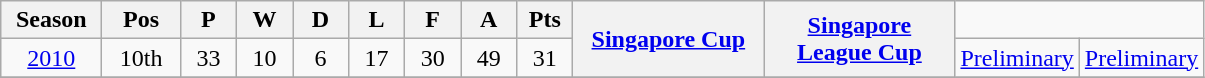<table class="wikitable" style="text-align: center">
<tr>
<th width="60" scope="col">Season</th>
<th width="45" scope="col">Pos</th>
<th width="30" scope="col">P</th>
<th width="30" scope="col">W</th>
<th width="30" scope="col">D</th>
<th width="30" scope="col">L</th>
<th width="30" scope="col">F</th>
<th width="30" scope="col">A</th>
<th width="30" scope="col">Pts</th>
<th width="120" scope="col" rowspan="2 scope="col"><a href='#'>Singapore Cup</a></th>
<th width="120" scope="col" rowspan="2 scope="col"><a href='#'>Singapore League Cup</a></th>
</tr>
<tr>
<td><a href='#'>2010</a></td>
<td>10th</td>
<td>33</td>
<td>10</td>
<td>6</td>
<td>17</td>
<td>30</td>
<td>49</td>
<td>31</td>
<td><a href='#'>Preliminary</a></td>
<td><a href='#'>Preliminary</a></td>
</tr>
<tr>
</tr>
</table>
